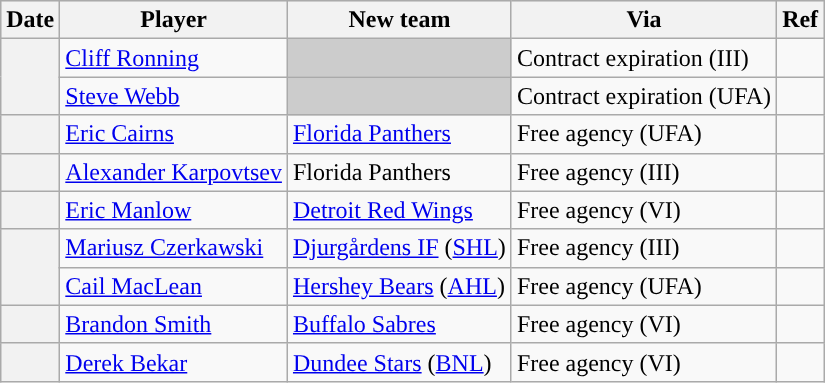<table class="wikitable plainrowheaders">
<tr style="background:#ddd; text-align:center;">
<th>Date</th>
<th>Player</th>
<th>New team</th>
<th>Via</th>
<th>Ref</th>
</tr>
<tr>
<th scope="row" rowspan=2></th>
<td><a href='#'>Cliff Ronning</a></td>
<td style="background:#ccc"></td>
<td>Contract expiration (III)</td>
<td></td>
</tr>
<tr>
<td><a href='#'>Steve Webb</a></td>
<td style="background:#ccc"></td>
<td>Contract expiration (UFA)</td>
<td></td>
</tr>
<tr>
<th scope="row"></th>
<td><a href='#'>Eric Cairns</a></td>
<td><a href='#'>Florida Panthers</a></td>
<td>Free agency (UFA)</td>
<td></td>
</tr>
<tr>
<th scope="row"></th>
<td><a href='#'>Alexander Karpovtsev</a></td>
<td>Florida Panthers</td>
<td>Free agency (III)</td>
<td></td>
</tr>
<tr>
<th scope="row"></th>
<td><a href='#'>Eric Manlow</a></td>
<td><a href='#'>Detroit Red Wings</a></td>
<td>Free agency (VI)</td>
<td></td>
</tr>
<tr>
<th scope="row" rowspan=2></th>
<td><a href='#'>Mariusz Czerkawski</a></td>
<td><a href='#'>Djurgårdens IF</a> (<a href='#'>SHL</a>)</td>
<td>Free agency (III)</td>
<td></td>
</tr>
<tr>
<td><a href='#'>Cail MacLean</a></td>
<td><a href='#'>Hershey Bears</a> (<a href='#'>AHL</a>)</td>
<td>Free agency (UFA)</td>
<td></td>
</tr>
<tr>
<th scope="row"></th>
<td><a href='#'>Brandon Smith</a></td>
<td><a href='#'>Buffalo Sabres</a></td>
<td>Free agency (VI)</td>
<td></td>
</tr>
<tr>
<th scope="row"></th>
<td><a href='#'>Derek Bekar</a></td>
<td><a href='#'>Dundee Stars</a> (<a href='#'>BNL</a>)</td>
<td>Free agency (VI)</td>
<td></td>
</tr>
</table>
